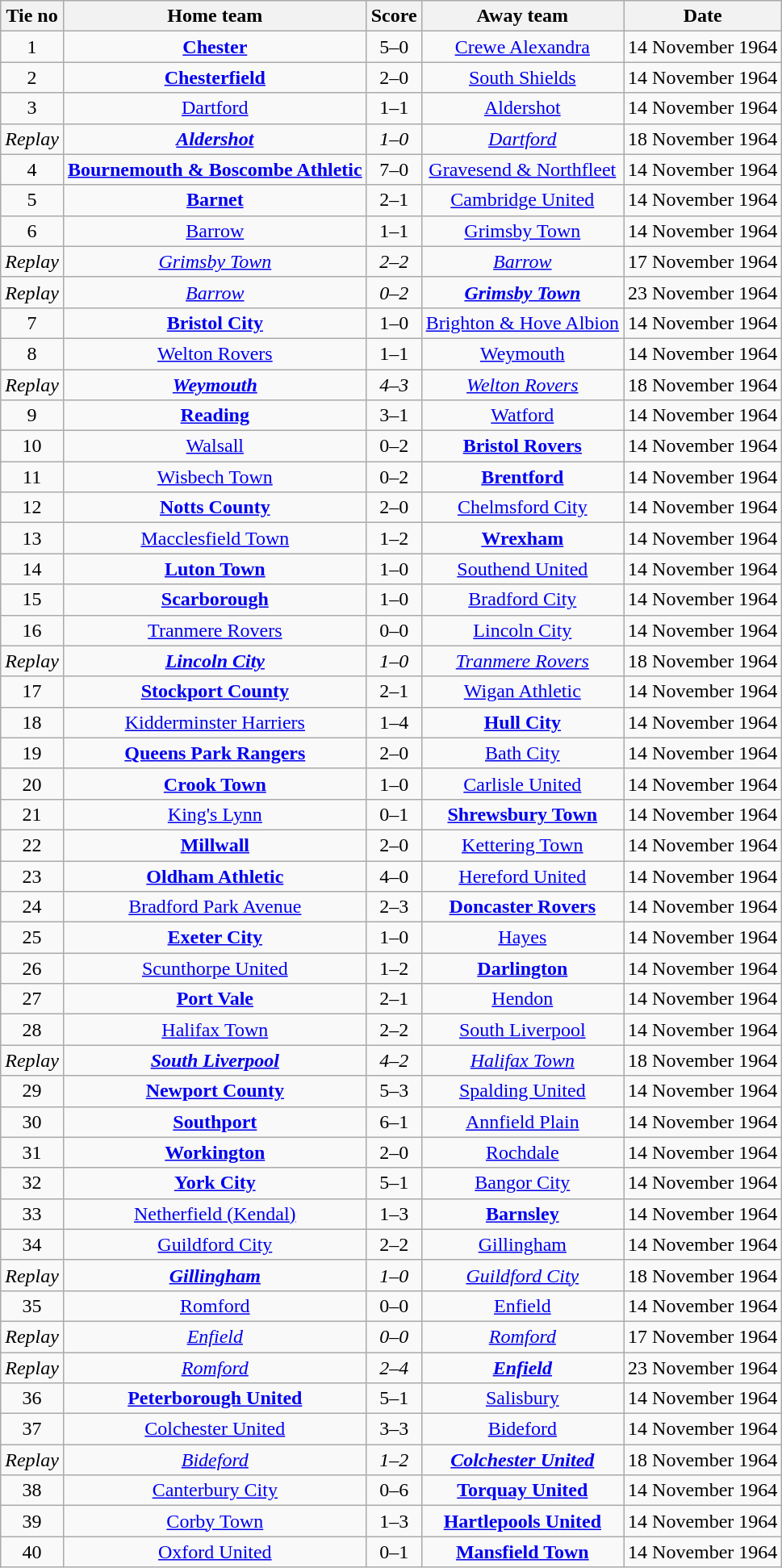<table class="wikitable" style="text-align: center">
<tr>
<th>Tie no</th>
<th>Home team</th>
<th>Score</th>
<th>Away team</th>
<th>Date</th>
</tr>
<tr>
<td>1</td>
<td><strong><a href='#'>Chester</a></strong></td>
<td>5–0</td>
<td><a href='#'>Crewe Alexandra</a></td>
<td>14 November 1964</td>
</tr>
<tr>
<td>2</td>
<td><strong><a href='#'>Chesterfield</a></strong></td>
<td>2–0</td>
<td><a href='#'>South Shields</a></td>
<td>14 November 1964</td>
</tr>
<tr>
<td>3</td>
<td><a href='#'>Dartford</a></td>
<td>1–1</td>
<td><a href='#'>Aldershot</a></td>
<td>14 November 1964</td>
</tr>
<tr>
<td><em>Replay</em></td>
<td><strong><em><a href='#'>Aldershot</a></em></strong></td>
<td><em>1–0</em></td>
<td><em><a href='#'>Dartford</a></em></td>
<td>18 November 1964</td>
</tr>
<tr>
<td>4</td>
<td><strong><a href='#'>Bournemouth & Boscombe Athletic</a></strong></td>
<td>7–0</td>
<td><a href='#'>Gravesend & Northfleet</a></td>
<td>14 November 1964</td>
</tr>
<tr>
<td>5</td>
<td><strong><a href='#'>Barnet</a></strong></td>
<td>2–1</td>
<td><a href='#'>Cambridge United</a></td>
<td>14 November 1964</td>
</tr>
<tr>
<td>6</td>
<td><a href='#'>Barrow</a></td>
<td>1–1</td>
<td><a href='#'>Grimsby Town</a></td>
<td>14 November 1964</td>
</tr>
<tr>
<td><em>Replay</em></td>
<td><em><a href='#'>Grimsby Town</a></em></td>
<td><em>2–2</em></td>
<td><em><a href='#'>Barrow</a></em></td>
<td>17 November 1964</td>
</tr>
<tr>
<td><em>Replay</em></td>
<td><em><a href='#'>Barrow</a></em></td>
<td><em>0–2</em></td>
<td><strong><em><a href='#'>Grimsby Town</a></em></strong></td>
<td>23 November 1964</td>
</tr>
<tr>
<td>7</td>
<td><strong><a href='#'>Bristol City</a></strong></td>
<td>1–0</td>
<td><a href='#'>Brighton & Hove Albion</a></td>
<td>14 November 1964</td>
</tr>
<tr>
<td>8</td>
<td><a href='#'>Welton Rovers</a></td>
<td>1–1</td>
<td><a href='#'>Weymouth</a></td>
<td>14 November 1964</td>
</tr>
<tr>
<td><em>Replay</em></td>
<td><strong><em><a href='#'>Weymouth</a></em></strong></td>
<td><em>4–3</em></td>
<td><em><a href='#'>Welton Rovers</a></em></td>
<td>18 November 1964</td>
</tr>
<tr>
<td>9</td>
<td><strong><a href='#'>Reading</a></strong></td>
<td>3–1</td>
<td><a href='#'>Watford</a></td>
<td>14 November 1964</td>
</tr>
<tr>
<td>10</td>
<td><a href='#'>Walsall</a></td>
<td>0–2</td>
<td><strong><a href='#'>Bristol Rovers</a></strong></td>
<td>14 November 1964</td>
</tr>
<tr>
<td>11</td>
<td><a href='#'>Wisbech Town</a></td>
<td>0–2</td>
<td><strong><a href='#'>Brentford</a></strong></td>
<td>14 November 1964</td>
</tr>
<tr>
<td>12</td>
<td><strong><a href='#'>Notts County</a></strong></td>
<td>2–0</td>
<td><a href='#'>Chelmsford City</a></td>
<td>14 November 1964</td>
</tr>
<tr>
<td>13</td>
<td><a href='#'>Macclesfield Town</a></td>
<td>1–2</td>
<td><strong><a href='#'>Wrexham</a></strong></td>
<td>14 November 1964</td>
</tr>
<tr>
<td>14</td>
<td><strong><a href='#'>Luton Town</a></strong></td>
<td>1–0</td>
<td><a href='#'>Southend United</a></td>
<td>14 November 1964</td>
</tr>
<tr>
<td>15</td>
<td><strong><a href='#'>Scarborough</a></strong></td>
<td>1–0</td>
<td><a href='#'>Bradford City</a></td>
<td>14 November 1964</td>
</tr>
<tr>
<td>16</td>
<td><a href='#'>Tranmere Rovers</a></td>
<td>0–0</td>
<td><a href='#'>Lincoln City</a></td>
<td>14 November 1964</td>
</tr>
<tr>
<td><em>Replay</em></td>
<td><strong><em><a href='#'>Lincoln City</a></em></strong></td>
<td><em>1–0</em></td>
<td><em><a href='#'>Tranmere Rovers</a></em></td>
<td>18 November 1964</td>
</tr>
<tr>
<td>17</td>
<td><strong><a href='#'>Stockport County</a></strong></td>
<td>2–1</td>
<td><a href='#'>Wigan Athletic</a></td>
<td>14 November 1964</td>
</tr>
<tr>
<td>18</td>
<td><a href='#'>Kidderminster Harriers</a></td>
<td>1–4</td>
<td><strong><a href='#'>Hull City</a></strong></td>
<td>14 November 1964</td>
</tr>
<tr>
<td>19</td>
<td><strong><a href='#'>Queens Park Rangers</a></strong></td>
<td>2–0</td>
<td><a href='#'>Bath City</a></td>
<td>14 November 1964</td>
</tr>
<tr>
<td>20</td>
<td><strong><a href='#'>Crook Town</a></strong></td>
<td>1–0</td>
<td><a href='#'>Carlisle United</a></td>
<td>14 November 1964</td>
</tr>
<tr>
<td>21</td>
<td><a href='#'>King's Lynn</a></td>
<td>0–1</td>
<td><strong><a href='#'>Shrewsbury Town</a></strong></td>
<td>14 November 1964</td>
</tr>
<tr>
<td>22</td>
<td><strong><a href='#'>Millwall</a></strong></td>
<td>2–0</td>
<td><a href='#'>Kettering Town</a></td>
<td>14 November 1964</td>
</tr>
<tr>
<td>23</td>
<td><strong><a href='#'>Oldham Athletic</a></strong></td>
<td>4–0</td>
<td><a href='#'>Hereford United</a></td>
<td>14 November 1964</td>
</tr>
<tr>
<td>24</td>
<td><a href='#'>Bradford Park Avenue</a></td>
<td>2–3</td>
<td><strong><a href='#'>Doncaster Rovers</a></strong></td>
<td>14 November 1964</td>
</tr>
<tr>
<td>25</td>
<td><strong><a href='#'>Exeter City</a></strong></td>
<td>1–0</td>
<td><a href='#'>Hayes</a></td>
<td>14 November 1964</td>
</tr>
<tr>
<td>26</td>
<td><a href='#'>Scunthorpe United</a></td>
<td>1–2</td>
<td><strong><a href='#'>Darlington</a></strong></td>
<td>14 November 1964</td>
</tr>
<tr>
<td>27</td>
<td><strong><a href='#'>Port Vale</a></strong></td>
<td>2–1</td>
<td><a href='#'>Hendon</a></td>
<td>14 November 1964</td>
</tr>
<tr>
<td>28</td>
<td><a href='#'>Halifax Town</a></td>
<td>2–2</td>
<td><a href='#'>South Liverpool</a></td>
<td>14 November 1964</td>
</tr>
<tr>
<td><em>Replay</em></td>
<td><strong><em><a href='#'>South Liverpool</a></em></strong></td>
<td><em>4–2</em></td>
<td><em><a href='#'>Halifax Town</a></em></td>
<td>18 November 1964</td>
</tr>
<tr>
<td>29</td>
<td><strong><a href='#'>Newport County</a></strong></td>
<td>5–3</td>
<td><a href='#'>Spalding United</a></td>
<td>14 November 1964</td>
</tr>
<tr>
<td>30</td>
<td><strong><a href='#'>Southport</a></strong></td>
<td>6–1</td>
<td><a href='#'>Annfield Plain</a></td>
<td>14 November 1964</td>
</tr>
<tr>
<td>31</td>
<td><strong><a href='#'>Workington</a></strong></td>
<td>2–0</td>
<td><a href='#'>Rochdale</a></td>
<td>14 November 1964</td>
</tr>
<tr>
<td>32</td>
<td><strong><a href='#'>York City</a></strong></td>
<td>5–1</td>
<td><a href='#'>Bangor City</a></td>
<td>14 November 1964</td>
</tr>
<tr>
<td>33</td>
<td><a href='#'>Netherfield (Kendal)</a></td>
<td>1–3</td>
<td><strong><a href='#'>Barnsley</a></strong></td>
<td>14 November 1964</td>
</tr>
<tr>
<td>34</td>
<td><a href='#'>Guildford City</a></td>
<td>2–2</td>
<td><a href='#'>Gillingham</a></td>
<td>14 November 1964</td>
</tr>
<tr>
<td><em>Replay</em></td>
<td><strong><em><a href='#'>Gillingham</a></em></strong></td>
<td><em>1–0</em></td>
<td><em><a href='#'>Guildford City</a></em></td>
<td>18 November 1964</td>
</tr>
<tr>
<td>35</td>
<td><a href='#'>Romford</a></td>
<td>0–0</td>
<td><a href='#'>Enfield</a></td>
<td>14 November 1964</td>
</tr>
<tr>
<td><em>Replay</em></td>
<td><em><a href='#'>Enfield</a></em></td>
<td><em>0–0</em></td>
<td><em><a href='#'>Romford</a></em></td>
<td>17 November 1964</td>
</tr>
<tr>
<td><em>Replay</em></td>
<td><em><a href='#'>Romford</a></em></td>
<td><em>2–4</em></td>
<td><strong><em><a href='#'>Enfield</a></em></strong></td>
<td>23 November 1964</td>
</tr>
<tr>
<td>36</td>
<td><strong><a href='#'>Peterborough United</a></strong></td>
<td>5–1</td>
<td><a href='#'>Salisbury</a></td>
<td>14 November 1964</td>
</tr>
<tr>
<td>37</td>
<td><a href='#'>Colchester United</a></td>
<td>3–3</td>
<td><a href='#'>Bideford</a></td>
<td>14 November 1964</td>
</tr>
<tr>
<td><em>Replay</em></td>
<td><em><a href='#'>Bideford</a></em></td>
<td><em>1–2</em></td>
<td><strong><em><a href='#'>Colchester United</a></em></strong></td>
<td>18 November 1964</td>
</tr>
<tr>
<td>38</td>
<td><a href='#'>Canterbury City</a></td>
<td>0–6</td>
<td><strong><a href='#'>Torquay United</a></strong></td>
<td>14 November 1964</td>
</tr>
<tr>
<td>39</td>
<td><a href='#'>Corby Town</a></td>
<td>1–3</td>
<td><strong><a href='#'>Hartlepools United</a></strong></td>
<td>14 November 1964</td>
</tr>
<tr>
<td>40</td>
<td><a href='#'>Oxford United</a></td>
<td>0–1</td>
<td><strong><a href='#'>Mansfield Town</a></strong></td>
<td>14 November 1964</td>
</tr>
</table>
